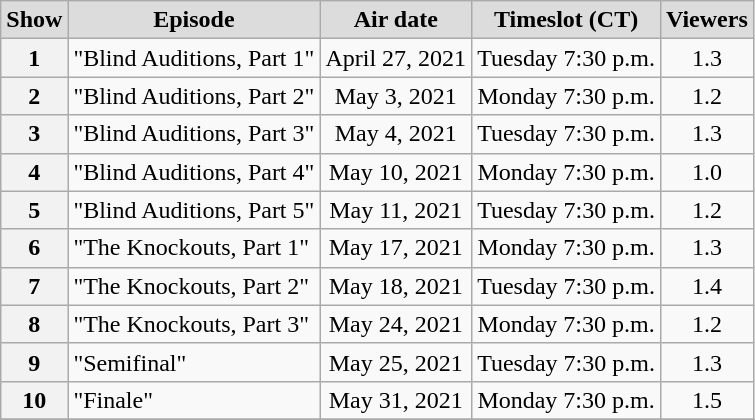<table class="wikitable" style="text-align:center">
<tr>
<th style="background:#dcdcdc; color:black">Show</th>
<th style="background:#dcdcdc; color:black">Episode</th>
<th style="background:#dcdcdc; color:black">Air date</th>
<th style="background:#dcdcdc; color:black">Timeslot (CT)</th>
<th style="background:#dcdcdc; color:black">Viewers<br></th>
</tr>
<tr>
<th>1</th>
<td style="text-align:left">"Blind Auditions, Part 1"</td>
<td>April 27, 2021</td>
<td>Tuesday 7:30 p.m.</td>
<td>1.3</td>
</tr>
<tr>
<th>2</th>
<td style="text-align:left">"Blind Auditions, Part 2"</td>
<td>May 3, 2021</td>
<td>Monday 7:30 p.m.</td>
<td>1.2</td>
</tr>
<tr>
<th>3</th>
<td style="text-align:left">"Blind Auditions, Part 3"</td>
<td>May 4, 2021</td>
<td>Tuesday 7:30 p.m.</td>
<td>1.3</td>
</tr>
<tr>
<th>4</th>
<td style="text-align:left">"Blind Auditions, Part 4"</td>
<td>May 10, 2021</td>
<td>Monday 7:30 p.m.</td>
<td>1.0</td>
</tr>
<tr>
<th>5</th>
<td style="text-align:left">"Blind Auditions, Part 5"</td>
<td>May 11, 2021</td>
<td>Tuesday 7:30 p.m.</td>
<td>1.2</td>
</tr>
<tr>
<th>6</th>
<td style="text-align:left">"The Knockouts, Part 1"</td>
<td>May 17, 2021</td>
<td>Monday 7:30 p.m.</td>
<td>1.3</td>
</tr>
<tr>
<th>7</th>
<td style="text-align:left">"The Knockouts, Part 2"</td>
<td>May 18, 2021</td>
<td>Tuesday 7:30 p.m.</td>
<td>1.4</td>
</tr>
<tr>
<th>8</th>
<td style="text-align:left">"The Knockouts, Part 3"</td>
<td>May 24, 2021</td>
<td>Monday 7:30 p.m.</td>
<td>1.2</td>
</tr>
<tr>
<th>9</th>
<td style="text-align:left">"Semifinal"</td>
<td>May 25, 2021</td>
<td>Tuesday 7:30 p.m.</td>
<td>1.3</td>
</tr>
<tr>
<th>10</th>
<td style="text-align:left">"Finale"</td>
<td>May 31, 2021</td>
<td>Monday 7:30 p.m.</td>
<td>1.5</td>
</tr>
<tr>
</tr>
</table>
